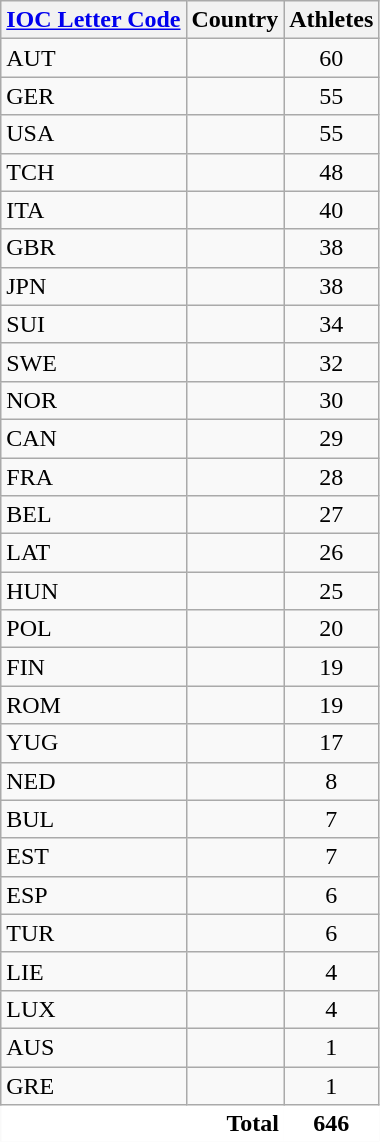<table class="wikitable collapsible collapsed sortable" style="border:0;">
<tr>
<th><a href='#'>IOC Letter Code</a></th>
<th>Country</th>
<th>Athletes</th>
</tr>
<tr>
<td>AUT</td>
<td></td>
<td align=center>60</td>
</tr>
<tr>
<td>GER</td>
<td></td>
<td align=center>55</td>
</tr>
<tr>
<td>USA</td>
<td></td>
<td align=center>55</td>
</tr>
<tr>
<td>TCH</td>
<td></td>
<td align=center>48</td>
</tr>
<tr>
<td>ITA</td>
<td></td>
<td align=center>40</td>
</tr>
<tr>
<td>GBR</td>
<td></td>
<td align=center>38</td>
</tr>
<tr>
<td>JPN</td>
<td></td>
<td align=center>38</td>
</tr>
<tr>
<td>SUI</td>
<td></td>
<td align=center>34</td>
</tr>
<tr>
<td>SWE</td>
<td></td>
<td align=center>32</td>
</tr>
<tr>
<td>NOR</td>
<td></td>
<td align=center>30</td>
</tr>
<tr>
<td>CAN</td>
<td></td>
<td align=center>29</td>
</tr>
<tr>
<td>FRA</td>
<td></td>
<td align=center>28</td>
</tr>
<tr>
<td>BEL</td>
<td></td>
<td align=center>27</td>
</tr>
<tr>
<td>LAT</td>
<td></td>
<td align=center>26</td>
</tr>
<tr>
<td>HUN</td>
<td></td>
<td align=center>25</td>
</tr>
<tr>
<td>POL</td>
<td></td>
<td align=center>20</td>
</tr>
<tr>
<td>FIN</td>
<td></td>
<td align=center>19</td>
</tr>
<tr>
<td>ROM</td>
<td></td>
<td align=center>19</td>
</tr>
<tr>
<td>YUG</td>
<td></td>
<td align=center>17</td>
</tr>
<tr>
<td>NED</td>
<td></td>
<td align=center>8</td>
</tr>
<tr>
<td>BUL</td>
<td></td>
<td align=center>7</td>
</tr>
<tr>
<td>EST</td>
<td></td>
<td align=center>7</td>
</tr>
<tr>
<td>ESP</td>
<td></td>
<td align=center>6</td>
</tr>
<tr>
<td>TUR</td>
<td></td>
<td align=center>6</td>
</tr>
<tr>
<td>LIE</td>
<td></td>
<td align=center>4</td>
</tr>
<tr>
<td>LUX</td>
<td></td>
<td align=center>4</td>
</tr>
<tr>
<td>AUS</td>
<td></td>
<td align=center>1</td>
</tr>
<tr>
<td>GRE</td>
<td></td>
<td align=center>1</td>
</tr>
<tr class="sortbottom">
<td colspan=2; style="text-align:right; border:0px; background:#fff;"><strong>Total</strong></td>
<td style="text-align:center; border:0px; background:#fff;"><strong>646</strong></td>
</tr>
<tr>
</tr>
</table>
